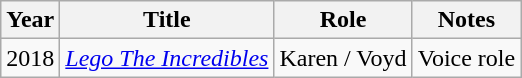<table class="wikitable sortable">
<tr>
<th>Year</th>
<th>Title</th>
<th>Role</th>
<th class="unsortable">Notes</th>
</tr>
<tr>
<td>2018</td>
<td><em><a href='#'>Lego The Incredibles</a></em></td>
<td>Karen / Voyd</td>
<td>Voice role</td>
</tr>
</table>
